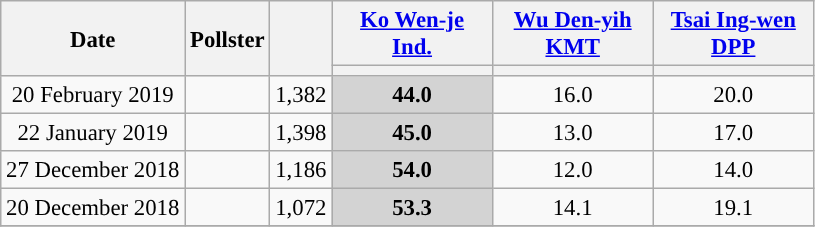<table class="wikitable sortable collapsible" style="font-size:95%; text-align:center">
<tr>
<th rowspan=2>Date</th>
<th rowspan=2>Pollster</th>
<th rowspan=2></th>
<th width=100px><a href='#'>Ko Wen-je</a><br><a href='#'>Ind.</a></th>
<th width=100px><a href='#'>Wu Den-yih</a><br><a href='#'>KMT</a></th>
<th width=100px><a href='#'>Tsai Ing-wen</a><br><a href='#'>DPP</a></th>
</tr>
<tr>
<th style="background:"></th>
<th style="background:"></th>
<th style="background:"></th>
</tr>
<tr>
<td>20 February 2019</td>
<td></td>
<td>1,382</td>
<td style="background-color:lightgrey;"><strong>44.0</strong></td>
<td>16.0</td>
<td>20.0</td>
</tr>
<tr>
<td>22 January 2019</td>
<td></td>
<td>1,398</td>
<td style="background-color:lightgrey;"><strong>45.0</strong></td>
<td>13.0</td>
<td>17.0</td>
</tr>
<tr>
<td>27 December 2018</td>
<td></td>
<td>1,186</td>
<td style="background-color:lightgrey;"><strong>54.0</strong></td>
<td>12.0</td>
<td>14.0</td>
</tr>
<tr>
<td>20 December 2018</td>
<td></td>
<td>1,072</td>
<td style="background-color:lightgrey;"><strong>53.3</strong></td>
<td>14.1</td>
<td>19.1</td>
</tr>
<tr>
</tr>
</table>
